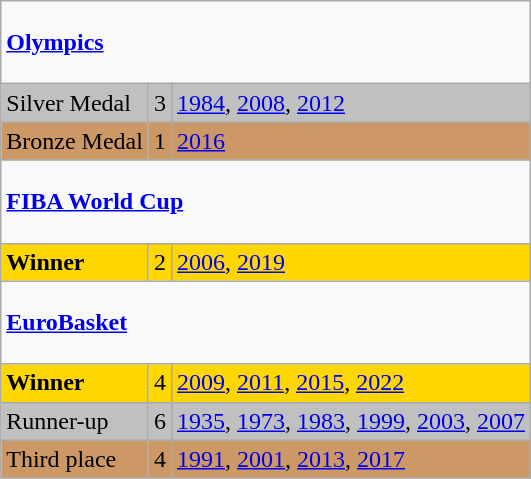<table class="wikitable">
<tr>
<td colspan="3" style="height: 3em;"><strong><a href='#'>Olympics</a></strong></td>
</tr>
<tr bgcolor="silver">
<td>Silver Medal</td>
<td>3</td>
<td><a href='#'>1984</a>, <a href='#'>2008</a>, <a href='#'>2012</a></td>
</tr>
<tr bgcolor="cc9966">
<td>Bronze Medal</td>
<td>1</td>
<td><a href='#'>2016</a></td>
</tr>
<tr>
<td colspan="3" style="height: 3em;"><strong><a href='#'>FIBA World Cup</a></strong></td>
</tr>
<tr bgcolor="gold">
<td><strong>Winner</strong></td>
<td>2</td>
<td><a href='#'>2006</a>, <a href='#'>2019</a></td>
</tr>
<tr>
<td colspan="3" style="height: 3em;"><strong><a href='#'>EuroBasket</a></strong></td>
</tr>
<tr bgcolor="gold">
<td><strong>Winner</strong></td>
<td>4</td>
<td><a href='#'>2009</a>, <a href='#'>2011</a>, <a href='#'>2015</a>, <a href='#'>2022</a></td>
</tr>
<tr bgcolor="silver">
<td>Runner-up</td>
<td>6</td>
<td><a href='#'>1935</a>, <a href='#'>1973</a>, <a href='#'>1983</a>, <a href='#'>1999</a>, <a href='#'>2003</a>, <a href='#'>2007</a></td>
</tr>
<tr bgcolor="cc9966">
<td>Third place</td>
<td>4</td>
<td><a href='#'>1991</a>, <a href='#'>2001</a>, <a href='#'>2013</a>, <a href='#'>2017</a></td>
</tr>
</table>
